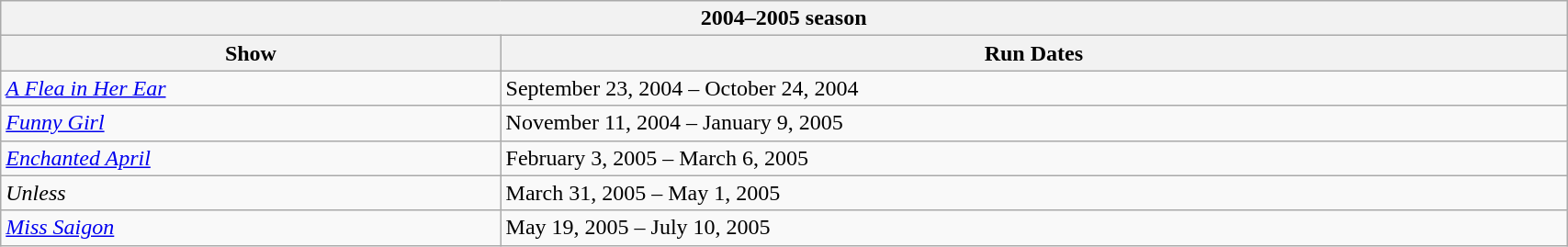<table class="wikitable collapsible collapsed" width=90%>
<tr>
<th colspan=2>2004–2005 season</th>
</tr>
<tr>
<th>Show</th>
<th>Run Dates</th>
</tr>
<tr>
<td><em><a href='#'>A Flea in Her Ear</a></em></td>
<td>September 23, 2004 – October 24, 2004</td>
</tr>
<tr>
<td><em><a href='#'>Funny Girl</a></em></td>
<td>November 11, 2004 – January 9, 2005</td>
</tr>
<tr>
<td><em><a href='#'>Enchanted April</a></em></td>
<td>February 3, 2005 – March 6, 2005</td>
</tr>
<tr>
<td><em>Unless</em></td>
<td>March 31, 2005 – May 1, 2005</td>
</tr>
<tr>
<td><em><a href='#'>Miss Saigon</a></em></td>
<td>May 19, 2005 – July 10, 2005</td>
</tr>
</table>
